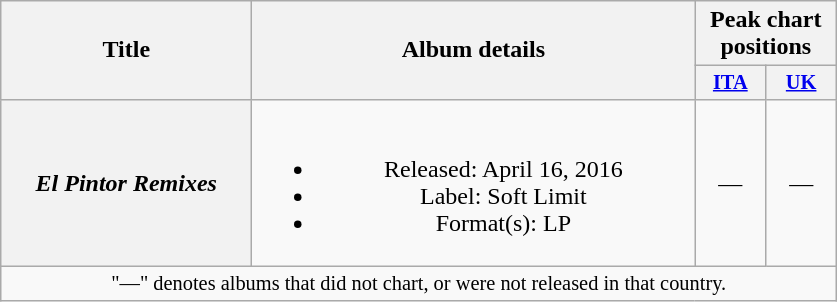<table class="wikitable plainrowheaders" style="text-align:center;">
<tr>
<th scope="col" rowspan="2" style="width:10em;">Title</th>
<th scope="col" rowspan="2" style="width:18em;">Album details</th>
<th scope="col" colspan="2">Peak chart positions</th>
</tr>
<tr>
<th style="width:3em;font-size:85%"><a href='#'>ITA</a><br></th>
<th style="width:3em;font-size:85%;"><a href='#'>UK</a><br></th>
</tr>
<tr>
<th scope="row"><em>El Pintor Remixes</em></th>
<td><br><ul><li>Released: April 16, 2016</li><li>Label: Soft Limit</li><li>Format(s): LP</li></ul></td>
<td>—</td>
<td>—</td>
</tr>
<tr>
<td colspan="10" style="font-size:85%;">"—" denotes albums that did not chart, or were not released in that country.</td>
</tr>
</table>
